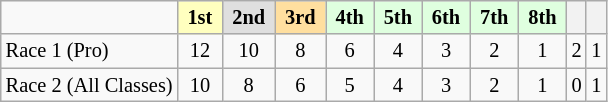<table class="wikitable" style="font-size:85%; text-align:center">
<tr>
<td></td>
<td style="background:#ffffbf;"> <strong>1st</strong> </td>
<td style="background:#dfdfdf;"> <strong>2nd</strong> </td>
<td style="background:#ffdf9f;"> <strong>3rd</strong> </td>
<td style="background:#dfffdf;"> <strong>4th</strong> </td>
<td style="background:#dfffdf;"> <strong>5th</strong> </td>
<td style="background:#dfffdf;"> <strong>6th</strong> </td>
<td style="background:#dfffdf;"> <strong>7th</strong> </td>
<td style="background:#dfffdf;"> <strong>8th</strong> </td>
<th></th>
<th></th>
</tr>
<tr>
<td align="left">Race 1 (Pro)</td>
<td>12</td>
<td>10</td>
<td>8</td>
<td>6</td>
<td>4</td>
<td>3</td>
<td>2</td>
<td>1</td>
<td>2</td>
<td>1</td>
</tr>
<tr>
<td align="left">Race 2 (All Classes)</td>
<td>10</td>
<td>8</td>
<td>6</td>
<td>5</td>
<td>4</td>
<td>3</td>
<td>2</td>
<td>1</td>
<td>0</td>
<td>1</td>
</tr>
</table>
